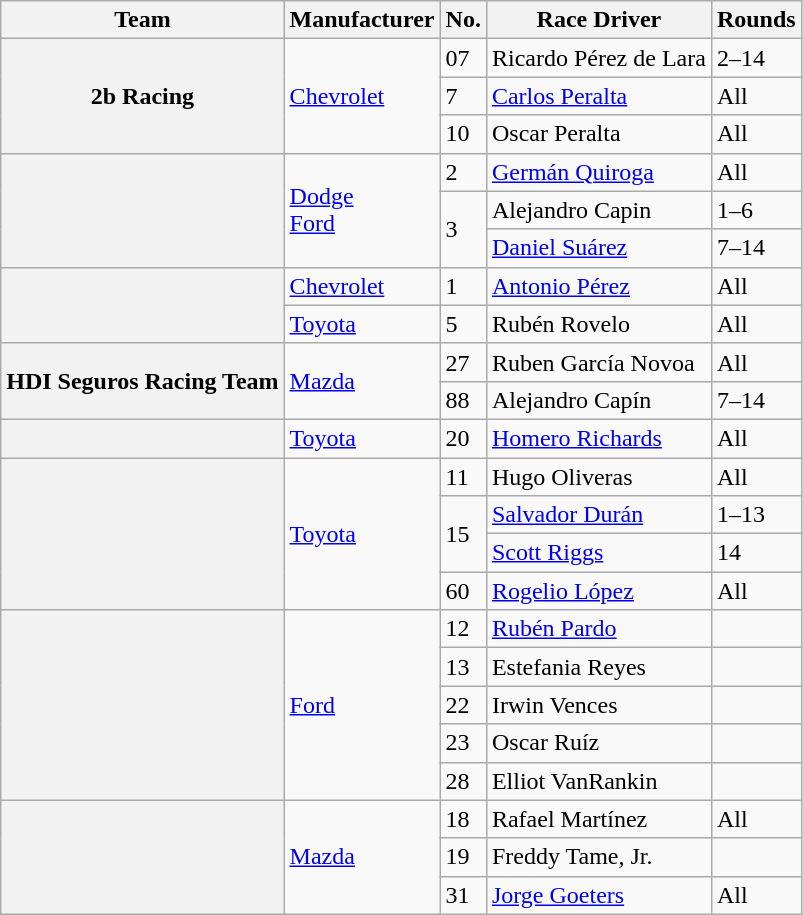<table class="wikitable">
<tr>
<th>Team</th>
<th>Manufacturer</th>
<th>No.</th>
<th>Race Driver</th>
<th>Rounds</th>
</tr>
<tr>
<th rowspan=3>2b Racing</th>
<td rowspan=3><a href='#'>Chevrolet</a></td>
<td>07</td>
<td>Ricardo Pérez de Lara</td>
<td>2–14</td>
</tr>
<tr>
<td>7</td>
<td><a href='#'>Carlos Peralta</a></td>
<td>All</td>
</tr>
<tr>
<td>10</td>
<td>Oscar Peralta</td>
<td>All</td>
</tr>
<tr>
<th rowspan=3></th>
<td rowspan=3><a href='#'>Dodge</a><br> <a href='#'>Ford</a></td>
<td>2</td>
<td><a href='#'>Germán Quiroga</a></td>
<td>All</td>
</tr>
<tr>
<td rowspan=2>3</td>
<td>Alejandro Capin</td>
<td>1–6</td>
</tr>
<tr>
<td><a href='#'>Daniel Suárez</a></td>
<td>7–14</td>
</tr>
<tr>
<th rowspan=2></th>
<td><a href='#'>Chevrolet</a></td>
<td>1</td>
<td><a href='#'>Antonio Pérez</a></td>
<td>All</td>
</tr>
<tr>
<td><a href='#'>Toyota</a></td>
<td>5</td>
<td>Rubén Rovelo</td>
<td>All</td>
</tr>
<tr>
<th rowspan=2>HDI Seguros Racing Team</th>
<td rowspan=2><a href='#'>Mazda</a></td>
<td>27</td>
<td>Ruben García Novoa</td>
<td>All</td>
</tr>
<tr>
<td>88</td>
<td>Alejandro Capín</td>
<td>7–14</td>
</tr>
<tr>
<th></th>
<td><a href='#'>Toyota</a></td>
<td>20</td>
<td><a href='#'>Homero Richards</a></td>
<td>All</td>
</tr>
<tr>
<th rowspan=4></th>
<td rowspan=4><a href='#'>Toyota</a></td>
<td>11</td>
<td>Hugo Oliveras</td>
<td>All</td>
</tr>
<tr>
<td rowspan=2>15</td>
<td><a href='#'>Salvador Durán</a></td>
<td>1–13</td>
</tr>
<tr>
<td><a href='#'>Scott Riggs</a></td>
<td>14</td>
</tr>
<tr>
<td>60</td>
<td><a href='#'>Rogelio López</a></td>
<td>All</td>
</tr>
<tr>
<th rowspan=5></th>
<td rowspan=5><a href='#'>Ford</a></td>
<td>12</td>
<td><a href='#'>Rubén Pardo</a></td>
<td></td>
</tr>
<tr>
<td>13</td>
<td>Estefania Reyes</td>
<td></td>
</tr>
<tr>
<td>22</td>
<td>Irwin Vences</td>
<td></td>
</tr>
<tr>
<td>23</td>
<td>Oscar Ruíz</td>
<td></td>
</tr>
<tr>
<td>28</td>
<td>Elliot VanRankin</td>
<td></td>
</tr>
<tr>
<th rowspan=3></th>
<td rowspan=3><a href='#'>Mazda</a></td>
<td>18</td>
<td>Rafael Martínez</td>
<td>All</td>
</tr>
<tr>
<td>19</td>
<td>Freddy Tame, Jr.</td>
<td></td>
</tr>
<tr>
<td>31</td>
<td><a href='#'>Jorge Goeters</a></td>
<td>All</td>
</tr>
</table>
